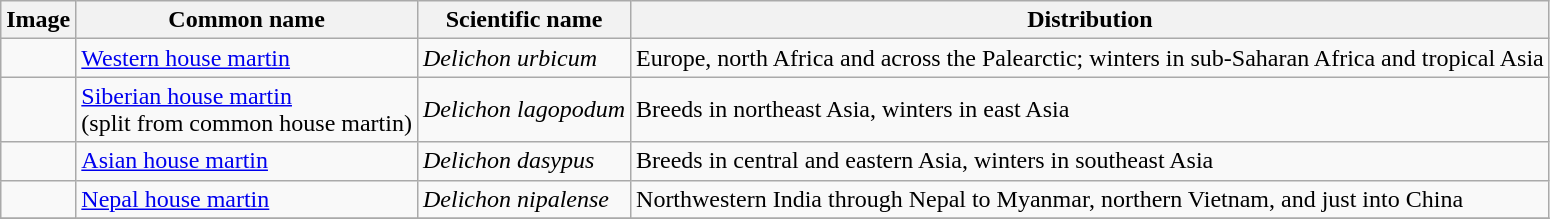<table class="wikitable">
<tr>
<th>Image</th>
<th>Common name</th>
<th>Scientific name</th>
<th>Distribution</th>
</tr>
<tr>
<td></td>
<td><a href='#'>Western house martin</a></td>
<td><em>Delichon urbicum</em></td>
<td>Europe, north Africa and across the Palearctic; winters in sub-Saharan Africa and tropical Asia</td>
</tr>
<tr>
<td></td>
<td><a href='#'>Siberian house martin</a><br>(split from common house martin)</td>
<td><em>Delichon lagopodum</em></td>
<td>Breeds in northeast Asia, winters in east Asia</td>
</tr>
<tr>
<td></td>
<td><a href='#'>Asian house martin</a></td>
<td><em>Delichon dasypus</em></td>
<td>Breeds in central and eastern Asia, winters in southeast Asia</td>
</tr>
<tr>
<td></td>
<td><a href='#'>Nepal house martin</a></td>
<td><em>Delichon nipalense</em></td>
<td>Northwestern India through Nepal to Myanmar, northern Vietnam, and just into China</td>
</tr>
<tr>
</tr>
</table>
